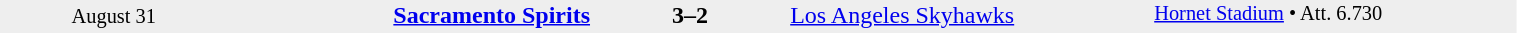<table style="width:80%; background:#eee;" cellspacing="0">
<tr>
<td rowspan="3" style="text-align:center; font-size:85%; width:15%;">August 31</td>
<td style="width:24%; text-align:right;"><strong><a href='#'>Sacramento Spirits</a></strong></td>
<td style="text-align:center; width:13%;"><strong>3–2</strong></td>
<td width=24%><a href='#'>Los Angeles Skyhawks</a></td>
<td rowspan="3" style="font-size:85%; vertical-align:top;"><a href='#'>Hornet Stadium</a> • Att. 6.730</td>
</tr>
<tr style=font-size:85%>
<td align=right valign=top></td>
<td valign=top></td>
<td align=left valign=top></td>
</tr>
</table>
